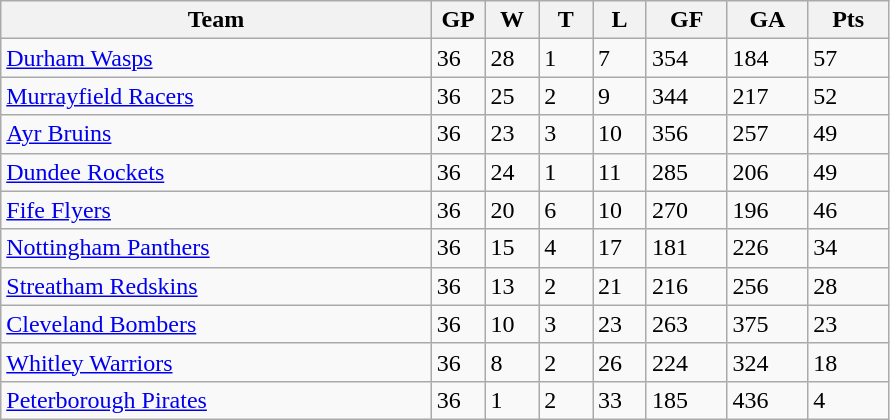<table class="wikitable">
<tr>
<th width="40%">Team</th>
<th width="5%">GP</th>
<th width="5%">W</th>
<th width="5%">T</th>
<th width="5%">L</th>
<th width="7.5%">GF</th>
<th width="7.5%">GA</th>
<th width="7.5%">Pts</th>
</tr>
<tr>
<td><a href='#'>Durham Wasps</a></td>
<td>36</td>
<td>28</td>
<td>1</td>
<td>7</td>
<td>354</td>
<td>184</td>
<td>57</td>
</tr>
<tr>
<td><a href='#'>Murrayfield Racers</a></td>
<td>36</td>
<td>25</td>
<td>2</td>
<td>9</td>
<td>344</td>
<td>217</td>
<td>52</td>
</tr>
<tr>
<td><a href='#'>Ayr Bruins</a></td>
<td>36</td>
<td>23</td>
<td>3</td>
<td>10</td>
<td>356</td>
<td>257</td>
<td>49</td>
</tr>
<tr>
<td><a href='#'>Dundee Rockets</a></td>
<td>36</td>
<td>24</td>
<td>1</td>
<td>11</td>
<td>285</td>
<td>206</td>
<td>49</td>
</tr>
<tr>
<td><a href='#'>Fife Flyers</a></td>
<td>36</td>
<td>20</td>
<td>6</td>
<td>10</td>
<td>270</td>
<td>196</td>
<td>46</td>
</tr>
<tr>
<td><a href='#'>Nottingham Panthers</a></td>
<td>36</td>
<td>15</td>
<td>4</td>
<td>17</td>
<td>181</td>
<td>226</td>
<td>34</td>
</tr>
<tr>
<td><a href='#'>Streatham Redskins</a></td>
<td>36</td>
<td>13</td>
<td>2</td>
<td>21</td>
<td>216</td>
<td>256</td>
<td>28</td>
</tr>
<tr>
<td><a href='#'>Cleveland Bombers</a></td>
<td>36</td>
<td>10</td>
<td>3</td>
<td>23</td>
<td>263</td>
<td>375</td>
<td>23</td>
</tr>
<tr>
<td><a href='#'>Whitley Warriors</a></td>
<td>36</td>
<td>8</td>
<td>2</td>
<td>26</td>
<td>224</td>
<td>324</td>
<td>18</td>
</tr>
<tr>
<td><a href='#'>Peterborough Pirates</a></td>
<td>36</td>
<td>1</td>
<td>2</td>
<td>33</td>
<td>185</td>
<td>436</td>
<td>4</td>
</tr>
</table>
